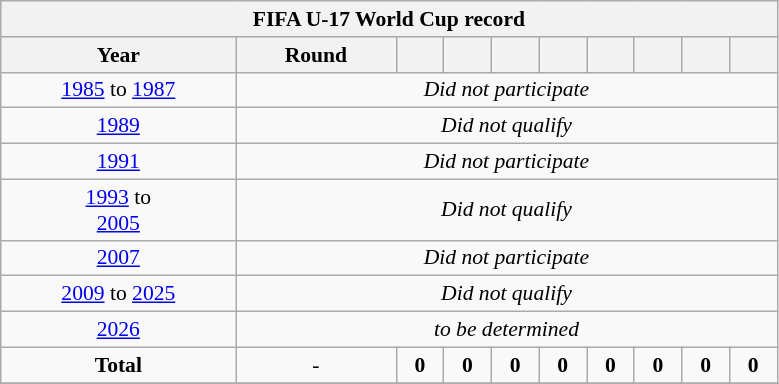<table class="wikitable" style="text-align: center; font-size: 90%;">
<tr>
<th colspan=10>FIFA U-17 World Cup record</th>
</tr>
<tr>
<th width=150>Year</th>
<th width=100>Round</th>
<th width=25></th>
<th width=25></th>
<th width=25></th>
<th width=25></th>
<th width=25></th>
<th width=25></th>
<th width=25></th>
<th width=25></th>
</tr>
<tr>
<td> <a href='#'>1985</a> to  <a href='#'>1987</a></td>
<td colspan=10><em>Did not participate</em></td>
</tr>
<tr>
<td> <a href='#'>1989</a></td>
<td colspan=10><em>Did not qualify</em></td>
</tr>
<tr>
<td> <a href='#'>1991</a></td>
<td colspan=10><em>Did not participate</em></td>
</tr>
<tr>
<td> <a href='#'>1993</a> to <br> <a href='#'>2005</a></td>
<td colspan=10><em>Did not qualify</em></td>
</tr>
<tr>
<td> <a href='#'>2007</a></td>
<td colspan=10><em>Did not participate</em></td>
</tr>
<tr>
<td> <a href='#'>2009</a> to  <a href='#'>2025</a></td>
<td colspan=10><em>Did not qualify</em></td>
</tr>
<tr>
<td> <a href='#'>2026</a></td>
<td colspan=10><em>to be determined</em></td>
</tr>
<tr>
<td><strong>Total</strong></td>
<td>-</td>
<td><strong>0</strong></td>
<td><strong>0</strong></td>
<td><strong>0</strong></td>
<td><strong>0</strong></td>
<td><strong>0</strong></td>
<td><strong>0</strong></td>
<td><strong>0</strong></td>
<td><strong>0</strong></td>
</tr>
<tr>
</tr>
</table>
